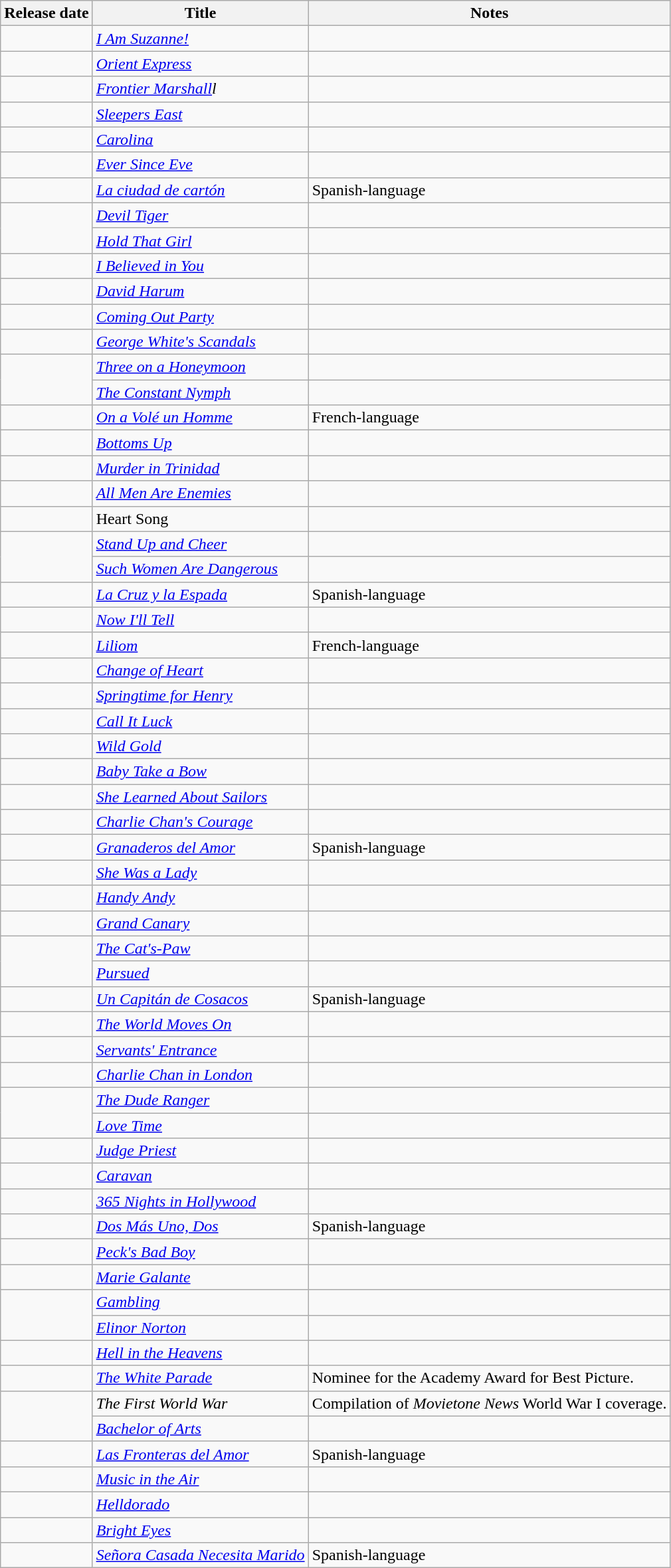<table class="wikitable sortable">
<tr>
<th>Release date</th>
<th>Title</th>
<th class="unsortable">Notes</th>
</tr>
<tr>
<td></td>
<td><em><a href='#'>I Am Suzanne!</a></em></td>
<td></td>
</tr>
<tr>
<td></td>
<td><em><a href='#'>Orient Express</a></em></td>
<td></td>
</tr>
<tr>
<td></td>
<td><em><a href='#'>Frontier Marshall</a>l</em></td>
<td></td>
</tr>
<tr>
<td></td>
<td><em><a href='#'>Sleepers East</a></em></td>
<td></td>
</tr>
<tr>
<td></td>
<td><em><a href='#'>Carolina</a></em></td>
<td></td>
</tr>
<tr>
<td></td>
<td><em><a href='#'>Ever Since Eve</a></em></td>
<td></td>
</tr>
<tr>
<td></td>
<td><em><a href='#'>La ciudad de cartón</a></em></td>
<td>Spanish-language</td>
</tr>
<tr>
<td rowspan="2"></td>
<td><em><a href='#'>Devil Tiger</a></em></td>
<td></td>
</tr>
<tr>
<td><em><a href='#'>Hold That Girl</a></em></td>
<td></td>
</tr>
<tr>
<td></td>
<td><em><a href='#'>I Believed in You</a></em></td>
<td></td>
</tr>
<tr>
<td></td>
<td><em><a href='#'>David Harum</a></em></td>
<td></td>
</tr>
<tr>
<td></td>
<td><em><a href='#'>Coming Out Party</a></em></td>
<td></td>
</tr>
<tr>
<td></td>
<td><em><a href='#'>George White's Scandals</a></em></td>
<td></td>
</tr>
<tr>
<td rowspan="2"></td>
<td><em><a href='#'>Three on a Honeymoon</a></em></td>
<td></td>
</tr>
<tr>
<td><em><a href='#'>The Constant Nymph</a></em></td>
<td></td>
</tr>
<tr>
<td></td>
<td><em><a href='#'>On a Volé un Homme</a></em></td>
<td>French-language</td>
</tr>
<tr>
<td></td>
<td><em><a href='#'>Bottoms Up</a></em></td>
<td></td>
</tr>
<tr>
<td></td>
<td><em><a href='#'>Murder in Trinidad</a></em></td>
<td></td>
</tr>
<tr>
<td></td>
<td><em><a href='#'>All Men Are Enemies</a></em></td>
<td></td>
</tr>
<tr>
<td></td>
<td>Heart Song</td>
<td></td>
</tr>
<tr>
<td rowspan="2"></td>
<td><em><a href='#'>Stand Up and Cheer</a></em></td>
<td></td>
</tr>
<tr>
<td><em><a href='#'>Such Women Are Dangerous</a></em></td>
<td></td>
</tr>
<tr>
<td></td>
<td><em><a href='#'>La Cruz y la Espada</a></em></td>
<td>Spanish-language</td>
</tr>
<tr>
<td></td>
<td><em><a href='#'>Now I'll Tell</a></em></td>
<td></td>
</tr>
<tr>
<td></td>
<td><em><a href='#'>Liliom</a></em></td>
<td>French-language</td>
</tr>
<tr>
<td></td>
<td><em><a href='#'>Change of Heart</a></em></td>
<td></td>
</tr>
<tr>
<td></td>
<td><em><a href='#'>Springtime for Henry</a></em></td>
<td></td>
</tr>
<tr>
<td></td>
<td><em><a href='#'>Call It Luck</a></em></td>
<td></td>
</tr>
<tr>
<td></td>
<td><em><a href='#'>Wild Gold</a></em></td>
<td></td>
</tr>
<tr>
<td></td>
<td><em><a href='#'>Baby Take a Bow</a></em></td>
<td></td>
</tr>
<tr>
<td></td>
<td><em><a href='#'>She Learned About Sailors</a></em></td>
<td></td>
</tr>
<tr>
<td></td>
<td><em><a href='#'>Charlie Chan's Courage</a></em></td>
<td></td>
</tr>
<tr>
<td></td>
<td><em><a href='#'>Granaderos del Amor</a></em></td>
<td>Spanish-language</td>
</tr>
<tr>
<td></td>
<td><em><a href='#'>She Was a Lady</a></em></td>
<td></td>
</tr>
<tr>
<td></td>
<td><em><a href='#'>Handy Andy</a></em></td>
<td></td>
</tr>
<tr>
<td></td>
<td><em><a href='#'>Grand Canary</a></em></td>
<td></td>
</tr>
<tr>
<td rowspan="2"></td>
<td><em><a href='#'>The Cat's-Paw</a></em></td>
<td></td>
</tr>
<tr>
<td><em><a href='#'>Pursued</a></em></td>
<td></td>
</tr>
<tr>
<td></td>
<td><em><a href='#'>Un Capitán de Cosacos</a></em></td>
<td>Spanish-language</td>
</tr>
<tr>
<td></td>
<td><em><a href='#'>The World Moves On</a></em></td>
<td></td>
</tr>
<tr>
<td></td>
<td><em><a href='#'>Servants' Entrance</a></em></td>
<td></td>
</tr>
<tr>
<td></td>
<td><em><a href='#'>Charlie Chan in London</a></em></td>
<td></td>
</tr>
<tr>
<td rowspan="2"></td>
<td><em><a href='#'>The Dude Ranger</a></em></td>
<td></td>
</tr>
<tr>
<td><em><a href='#'>Love Time</a></em></td>
<td></td>
</tr>
<tr>
<td></td>
<td><em><a href='#'>Judge Priest</a></em></td>
<td></td>
</tr>
<tr>
<td></td>
<td><em><a href='#'>Caravan</a></em></td>
<td></td>
</tr>
<tr>
<td></td>
<td><em><a href='#'>365 Nights in Hollywood</a></em></td>
<td></td>
</tr>
<tr>
<td></td>
<td><em><a href='#'>Dos Más Uno, Dos</a></em></td>
<td>Spanish-language</td>
</tr>
<tr>
<td></td>
<td><em><a href='#'>Peck's Bad Boy</a></em></td>
<td></td>
</tr>
<tr>
<td></td>
<td><em><a href='#'>Marie Galante</a></em></td>
<td></td>
</tr>
<tr>
<td rowspan="2"></td>
<td><em><a href='#'>Gambling</a></em></td>
<td></td>
</tr>
<tr>
<td><em><a href='#'>Elinor Norton</a></em></td>
<td></td>
</tr>
<tr>
<td></td>
<td><em><a href='#'>Hell in the Heavens</a></em></td>
<td></td>
</tr>
<tr>
<td></td>
<td><em><a href='#'>The White Parade</a></em></td>
<td>Nominee for the Academy Award for Best Picture.</td>
</tr>
<tr>
<td rowspan="2"></td>
<td><em>The First World War</em></td>
<td>Compilation of <em>Movietone News</em> World War I coverage.</td>
</tr>
<tr>
<td><em><a href='#'>Bachelor of Arts</a></em></td>
<td></td>
</tr>
<tr>
<td></td>
<td><em><a href='#'>Las Fronteras del Amor</a></em></td>
<td>Spanish-language</td>
</tr>
<tr>
<td></td>
<td><em><a href='#'>Music in the Air</a></em></td>
<td></td>
</tr>
<tr>
<td></td>
<td><em><a href='#'>Helldorado</a></em></td>
<td></td>
</tr>
<tr>
<td></td>
<td><em><a href='#'>Bright Eyes</a></em></td>
<td></td>
</tr>
<tr>
<td></td>
<td><em><a href='#'>Señora Casada Necesita Marido</a></em></td>
<td>Spanish-language</td>
</tr>
</table>
